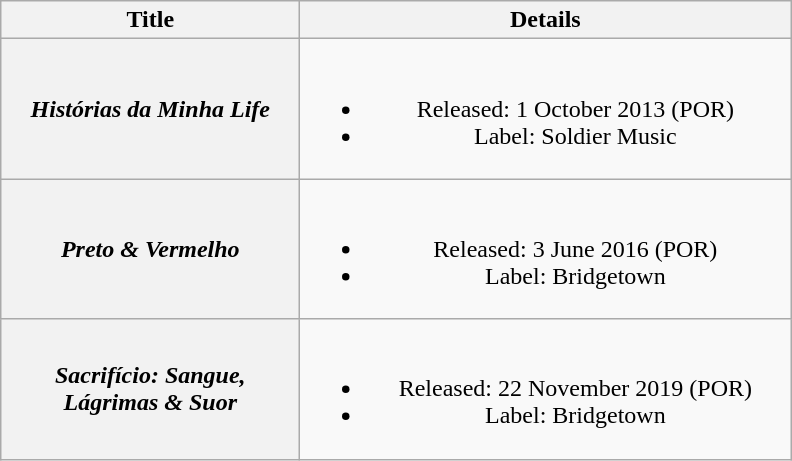<table class="wikitable plainrowheaders" style="text-align:center;">
<tr>
<th scope="col" style="width:12em;">Title</th>
<th scope="col" style="width:20em;">Details</th>
</tr>
<tr>
<th scope="row"><em>Histórias da Minha Life</em></th>
<td><br><ul><li>Released: 1 October 2013 <span>(POR)</span></li><li>Label: Soldier Music</li></ul></td>
</tr>
<tr>
<th scope="row"><em>Preto & Vermelho</em></th>
<td><br><ul><li>Released: 3 June 2016 <span>(POR)</span></li><li>Label: Bridgetown</li></ul></td>
</tr>
<tr>
<th scope="row"><em>Sacrifício: Sangue, Lágrimas & Suor</em></th>
<td><br><ul><li>Released: 22 November 2019 <span>(POR)</span></li><li>Label: Bridgetown</li></ul></td>
</tr>
</table>
